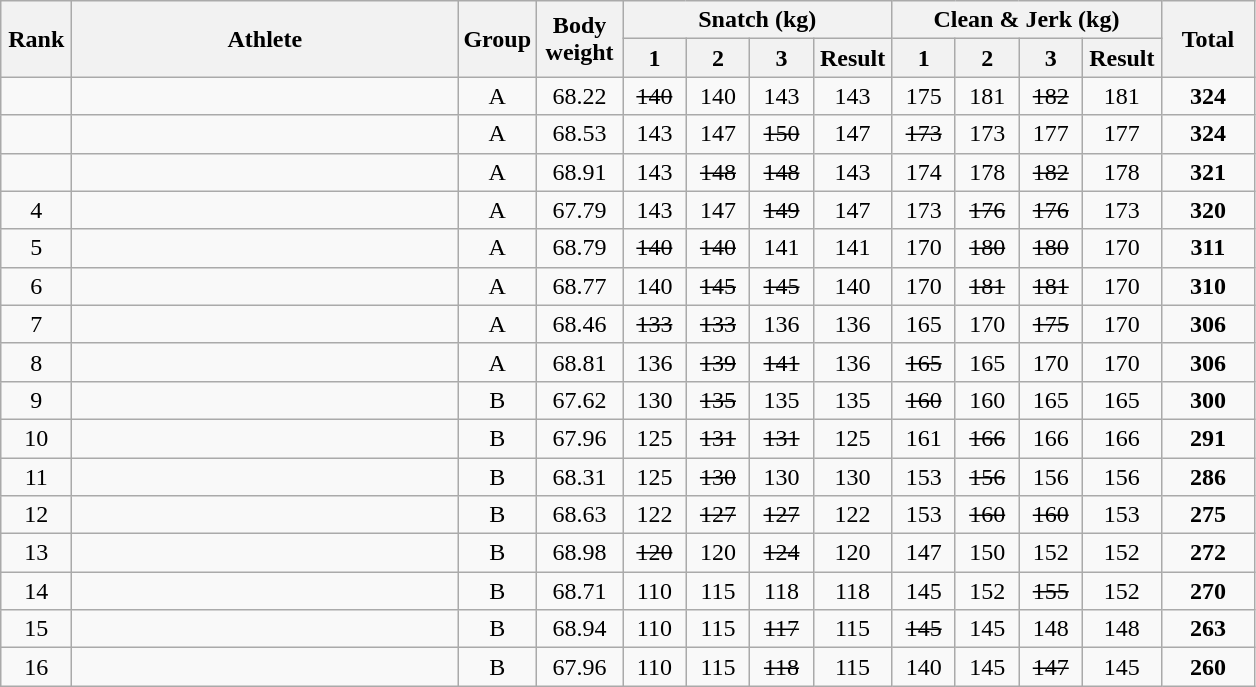<table class = "wikitable" style="text-align:center;">
<tr>
<th rowspan=2 width=40>Rank</th>
<th rowspan=2 width=250>Athlete</th>
<th rowspan=2 width=40>Group</th>
<th rowspan=2 width=50>Body weight</th>
<th colspan=4>Snatch (kg)</th>
<th colspan=4>Clean & Jerk (kg)</th>
<th rowspan=2 width=55>Total</th>
</tr>
<tr>
<th width=35>1</th>
<th width=35>2</th>
<th width=35>3</th>
<th width=45>Result</th>
<th width=35>1</th>
<th width=35>2</th>
<th width=35>3</th>
<th width=45>Result</th>
</tr>
<tr>
<td></td>
<td align=left></td>
<td>A</td>
<td>68.22</td>
<td><s>140</s></td>
<td>140</td>
<td>143</td>
<td>143</td>
<td>175</td>
<td>181</td>
<td><s>182</s></td>
<td>181</td>
<td><strong>324</strong></td>
</tr>
<tr>
<td></td>
<td align=left></td>
<td>A</td>
<td>68.53</td>
<td>143</td>
<td>147</td>
<td><s>150</s></td>
<td>147</td>
<td><s>173</s></td>
<td>173</td>
<td>177</td>
<td>177</td>
<td><strong>324</strong></td>
</tr>
<tr>
<td></td>
<td align=left></td>
<td>A</td>
<td>68.91</td>
<td>143</td>
<td><s>148</s></td>
<td><s>148</s></td>
<td>143</td>
<td>174</td>
<td>178</td>
<td><s>182</s></td>
<td>178</td>
<td><strong>321</strong></td>
</tr>
<tr>
<td>4</td>
<td align=left></td>
<td>A</td>
<td>67.79</td>
<td>143</td>
<td>147</td>
<td><s>149</s></td>
<td>147</td>
<td>173</td>
<td><s>176</s></td>
<td><s>176</s></td>
<td>173</td>
<td><strong>320</strong></td>
</tr>
<tr>
<td>5</td>
<td align=left></td>
<td>A</td>
<td>68.79</td>
<td><s>140</s></td>
<td><s>140</s></td>
<td>141</td>
<td>141</td>
<td>170</td>
<td><s>180</s></td>
<td><s>180</s></td>
<td>170</td>
<td><strong>311</strong></td>
</tr>
<tr>
<td>6</td>
<td align=left></td>
<td>A</td>
<td>68.77</td>
<td>140</td>
<td><s>145</s></td>
<td><s>145</s></td>
<td>140</td>
<td>170</td>
<td><s>181</s></td>
<td><s>181</s></td>
<td>170</td>
<td><strong>310</strong></td>
</tr>
<tr>
<td>7</td>
<td align=left></td>
<td>A</td>
<td>68.46</td>
<td><s>133</s></td>
<td><s>133</s></td>
<td>136</td>
<td>136</td>
<td>165</td>
<td>170</td>
<td><s>175</s></td>
<td>170</td>
<td><strong>306</strong></td>
</tr>
<tr>
<td>8</td>
<td align=left></td>
<td>A</td>
<td>68.81</td>
<td>136</td>
<td><s>139</s></td>
<td><s>141</s></td>
<td>136</td>
<td><s>165</s></td>
<td>165</td>
<td>170</td>
<td>170</td>
<td><strong>306</strong></td>
</tr>
<tr>
<td>9</td>
<td align=left></td>
<td>B</td>
<td>67.62</td>
<td>130</td>
<td><s>135</s></td>
<td>135</td>
<td>135</td>
<td><s>160</s></td>
<td>160</td>
<td>165</td>
<td>165</td>
<td><strong>300</strong></td>
</tr>
<tr>
<td>10</td>
<td align=left></td>
<td>B</td>
<td>67.96</td>
<td>125</td>
<td><s>131</s></td>
<td><s>131</s></td>
<td>125</td>
<td>161</td>
<td><s>166</s></td>
<td>166</td>
<td>166</td>
<td><strong>291</strong></td>
</tr>
<tr>
<td>11</td>
<td align=left></td>
<td>B</td>
<td>68.31</td>
<td>125</td>
<td><s>130</s></td>
<td>130</td>
<td>130</td>
<td>153</td>
<td><s>156</s></td>
<td>156</td>
<td>156</td>
<td><strong>286</strong></td>
</tr>
<tr>
<td>12</td>
<td align=left></td>
<td>B</td>
<td>68.63</td>
<td>122</td>
<td><s>127</s></td>
<td><s>127</s></td>
<td>122</td>
<td>153</td>
<td><s>160</s></td>
<td><s>160</s></td>
<td>153</td>
<td><strong>275</strong></td>
</tr>
<tr>
<td>13</td>
<td align=left></td>
<td>B</td>
<td>68.98</td>
<td><s>120</s></td>
<td>120</td>
<td><s>124</s></td>
<td>120</td>
<td>147</td>
<td>150</td>
<td>152</td>
<td>152</td>
<td><strong>272</strong></td>
</tr>
<tr>
<td>14</td>
<td align=left></td>
<td>B</td>
<td>68.71</td>
<td>110</td>
<td>115</td>
<td>118</td>
<td>118</td>
<td>145</td>
<td>152</td>
<td><s>155</s></td>
<td>152</td>
<td><strong>270</strong></td>
</tr>
<tr>
<td>15</td>
<td align=left></td>
<td>B</td>
<td>68.94</td>
<td>110</td>
<td>115</td>
<td><s>117</s></td>
<td>115</td>
<td><s>145</s></td>
<td>145</td>
<td>148</td>
<td>148</td>
<td><strong>263</strong></td>
</tr>
<tr>
<td>16</td>
<td align=left></td>
<td>B</td>
<td>67.96</td>
<td>110</td>
<td>115</td>
<td><s>118</s></td>
<td>115</td>
<td>140</td>
<td>145</td>
<td><s>147</s></td>
<td>145</td>
<td><strong>260</strong></td>
</tr>
</table>
